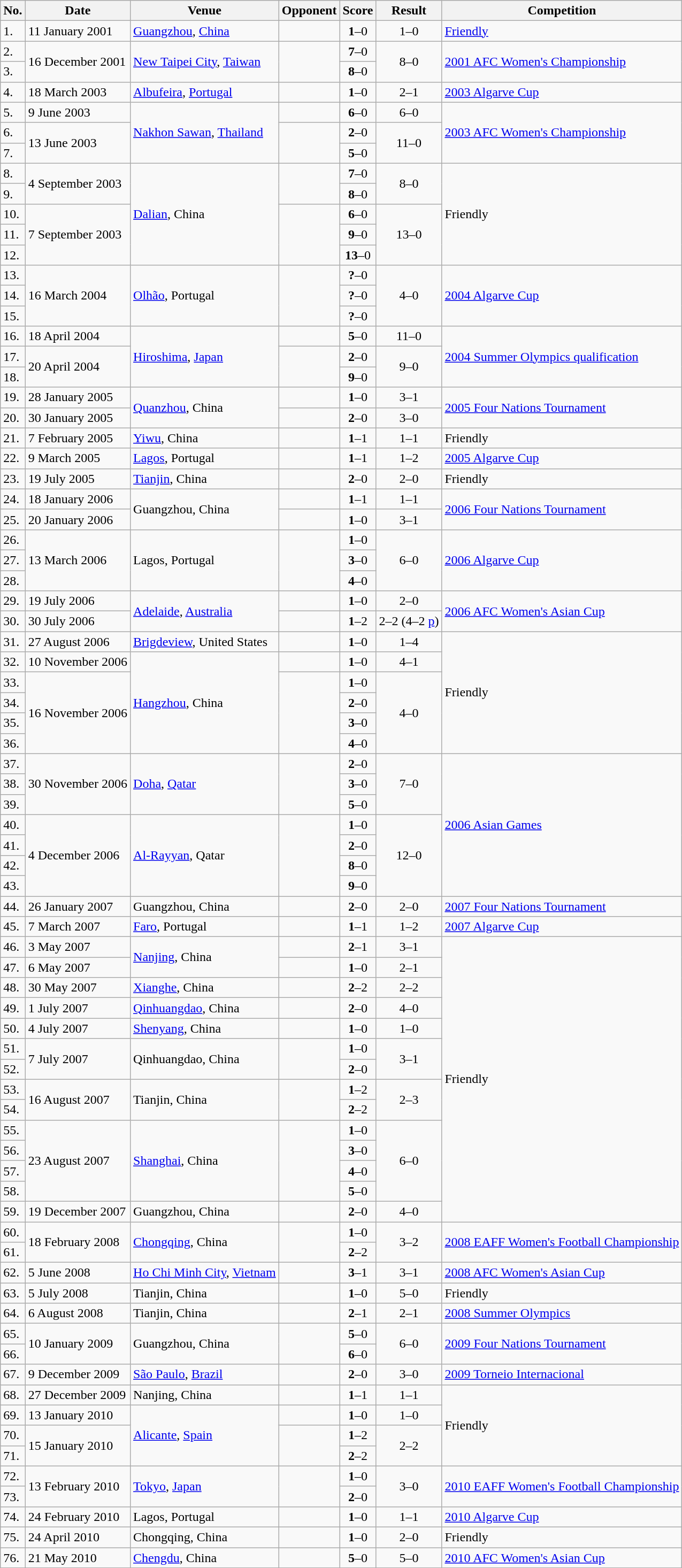<table class="wikitable">
<tr>
<th>No.</th>
<th>Date</th>
<th>Venue</th>
<th>Opponent</th>
<th>Score</th>
<th>Result</th>
<th>Competition</th>
</tr>
<tr>
<td>1.</td>
<td>11 January 2001</td>
<td><a href='#'>Guangzhou</a>, <a href='#'>China</a></td>
<td></td>
<td align=center><strong>1</strong>–0</td>
<td align=center>1–0</td>
<td><a href='#'>Friendly</a></td>
</tr>
<tr>
<td>2.</td>
<td rowspan=2>16 December 2001</td>
<td rowspan=2><a href='#'>New Taipei City</a>, <a href='#'>Taiwan</a></td>
<td rowspan=2></td>
<td align=center><strong>7</strong>–0</td>
<td rowspan=2 align=center>8–0</td>
<td rowspan=2><a href='#'>2001 AFC Women's Championship</a></td>
</tr>
<tr>
<td>3.</td>
<td align=center><strong>8</strong>–0</td>
</tr>
<tr>
<td>4.</td>
<td>18 March 2003</td>
<td><a href='#'>Albufeira</a>, <a href='#'>Portugal</a></td>
<td></td>
<td align=center><strong>1</strong>–0</td>
<td align=center>2–1</td>
<td><a href='#'>2003 Algarve Cup</a></td>
</tr>
<tr>
<td>5.</td>
<td>9 June 2003</td>
<td rowspan=3><a href='#'>Nakhon Sawan</a>, <a href='#'>Thailand</a></td>
<td></td>
<td align=center><strong>6</strong>–0</td>
<td align=center>6–0</td>
<td rowspan=3><a href='#'>2003 AFC Women's Championship</a></td>
</tr>
<tr>
<td>6.</td>
<td rowspan=2>13 June 2003</td>
<td rowspan=2></td>
<td align=center><strong>2</strong>–0</td>
<td rowspan=2 align=center>11–0</td>
</tr>
<tr>
<td>7.</td>
<td align=center><strong>5</strong>–0</td>
</tr>
<tr>
<td>8.</td>
<td rowspan=2>4 September 2003</td>
<td rowspan=5><a href='#'>Dalian</a>, China</td>
<td rowspan=2></td>
<td align=center><strong>7</strong>–0</td>
<td rowspan=2 align=center>8–0</td>
<td rowspan=5>Friendly</td>
</tr>
<tr>
<td>9.</td>
<td align=center><strong>8</strong>–0</td>
</tr>
<tr>
<td>10.</td>
<td rowspan=3>7 September 2003</td>
<td rowspan=3></td>
<td align=center><strong>6</strong>–0</td>
<td rowspan=3 align=center>13–0</td>
</tr>
<tr>
<td>11.</td>
<td align=center><strong>9</strong>–0</td>
</tr>
<tr>
<td>12.</td>
<td align=center><strong>13</strong>–0</td>
</tr>
<tr>
<td>13.</td>
<td rowspan=3>16 March 2004</td>
<td rowspan=3><a href='#'>Olhão</a>, Portugal</td>
<td rowspan=3></td>
<td align=center><strong>?</strong>–0</td>
<td rowspan=3 align=center>4–0</td>
<td rowspan=3><a href='#'>2004 Algarve Cup</a></td>
</tr>
<tr>
<td>14.</td>
<td align=center><strong>?</strong>–0</td>
</tr>
<tr>
<td>15.</td>
<td align=center><strong>?</strong>–0</td>
</tr>
<tr>
<td>16.</td>
<td>18 April 2004</td>
<td rowspan=3><a href='#'>Hiroshima</a>, <a href='#'>Japan</a></td>
<td></td>
<td align=center><strong>5</strong>–0</td>
<td align=center>11–0</td>
<td rowspan=3><a href='#'>2004 Summer Olympics qualification</a></td>
</tr>
<tr>
<td>17.</td>
<td rowspan=2>20 April 2004</td>
<td rowspan=2></td>
<td align=center><strong>2</strong>–0</td>
<td rowspan=2 align=center>9–0</td>
</tr>
<tr>
<td>18.</td>
<td align=center><strong>9</strong>–0</td>
</tr>
<tr>
<td>19.</td>
<td>28 January 2005</td>
<td rowspan=2><a href='#'>Quanzhou</a>, China</td>
<td></td>
<td align=center><strong>1</strong>–0</td>
<td align=center>3–1</td>
<td rowspan=2><a href='#'>2005 Four Nations Tournament</a></td>
</tr>
<tr>
<td>20.</td>
<td>30 January 2005</td>
<td></td>
<td align=center><strong>2</strong>–0</td>
<td align=center>3–0</td>
</tr>
<tr>
<td>21.</td>
<td>7 February 2005</td>
<td><a href='#'>Yiwu</a>, China</td>
<td></td>
<td align=center><strong>1</strong>–1</td>
<td align=center>1–1</td>
<td>Friendly</td>
</tr>
<tr>
<td>22.</td>
<td>9 March 2005</td>
<td><a href='#'>Lagos</a>, Portugal</td>
<td></td>
<td align=center><strong>1</strong>–1</td>
<td align=center>1–2</td>
<td><a href='#'>2005 Algarve Cup</a></td>
</tr>
<tr>
<td>23.</td>
<td>19 July 2005</td>
<td><a href='#'>Tianjin</a>, China</td>
<td></td>
<td align=center><strong>2</strong>–0</td>
<td align=center>2–0</td>
<td>Friendly</td>
</tr>
<tr>
<td>24.</td>
<td>18 January 2006</td>
<td rowspan=2>Guangzhou, China</td>
<td></td>
<td align=center><strong>1</strong>–1</td>
<td align=center>1–1</td>
<td rowspan=2><a href='#'>2006 Four Nations Tournament</a></td>
</tr>
<tr>
<td>25.</td>
<td>20 January 2006</td>
<td></td>
<td align=center><strong>1</strong>–0</td>
<td align=center>3–1</td>
</tr>
<tr>
<td>26.</td>
<td rowspan=3>13 March 2006</td>
<td rowspan=3>Lagos, Portugal</td>
<td rowspan=3></td>
<td align=center><strong>1</strong>–0</td>
<td rowspan=3 align=center>6–0</td>
<td rowspan=3><a href='#'>2006 Algarve Cup</a></td>
</tr>
<tr>
<td>27.</td>
<td align=center><strong>3</strong>–0</td>
</tr>
<tr>
<td>28.</td>
<td align=center><strong>4</strong>–0</td>
</tr>
<tr>
<td>29.</td>
<td>19 July 2006</td>
<td rowspan=2><a href='#'>Adelaide</a>, <a href='#'>Australia</a></td>
<td></td>
<td align=center><strong>1</strong>–0</td>
<td align=center>2–0</td>
<td rowspan=2><a href='#'>2006 AFC Women's Asian Cup</a></td>
</tr>
<tr>
<td>30.</td>
<td>30 July 2006</td>
<td></td>
<td align=center><strong>1</strong>–2</td>
<td align=center>2–2  (4–2 <a href='#'>p</a>)</td>
</tr>
<tr>
<td>31.</td>
<td>27 August 2006</td>
<td><a href='#'>Brigdeview</a>, United States</td>
<td></td>
<td align=center><strong>1</strong>–0</td>
<td align=center>1–4</td>
<td rowspan=6>Friendly</td>
</tr>
<tr>
<td>32.</td>
<td>10 November 2006</td>
<td rowspan=5><a href='#'>Hangzhou</a>, China</td>
<td></td>
<td align=center><strong>1</strong>–0</td>
<td align=center>4–1</td>
</tr>
<tr>
<td>33.</td>
<td rowspan=4>16 November 2006</td>
<td rowspan=4></td>
<td align=center><strong>1</strong>–0</td>
<td rowspan=4 align=center>4–0</td>
</tr>
<tr>
<td>34.</td>
<td align=center><strong>2</strong>–0</td>
</tr>
<tr>
<td>35.</td>
<td align=center><strong>3</strong>–0</td>
</tr>
<tr>
<td>36.</td>
<td align=center><strong>4</strong>–0</td>
</tr>
<tr>
<td>37.</td>
<td rowspan=3>30 November 2006</td>
<td rowspan=3><a href='#'>Doha</a>, <a href='#'>Qatar</a></td>
<td rowspan=3></td>
<td align=center><strong>2</strong>–0</td>
<td rowspan=3 align=center>7–0</td>
<td rowspan=7><a href='#'>2006 Asian Games</a></td>
</tr>
<tr>
<td>38.</td>
<td align=center><strong>3</strong>–0</td>
</tr>
<tr>
<td>39.</td>
<td align=center><strong>5</strong>–0</td>
</tr>
<tr>
<td>40.</td>
<td rowspan=4>4 December 2006</td>
<td rowspan=4><a href='#'>Al-Rayyan</a>, Qatar</td>
<td rowspan=4></td>
<td align=center><strong>1</strong>–0</td>
<td rowspan=4 align=center>12–0</td>
</tr>
<tr>
<td>41.</td>
<td align=center><strong>2</strong>–0</td>
</tr>
<tr>
<td>42.</td>
<td align=center><strong>8</strong>–0</td>
</tr>
<tr>
<td>43.</td>
<td align=center><strong>9</strong>–0</td>
</tr>
<tr>
<td>44.</td>
<td>26 January 2007</td>
<td>Guangzhou, China</td>
<td></td>
<td align=center><strong>2</strong>–0</td>
<td align=center>2–0</td>
<td><a href='#'>2007 Four Nations Tournament</a></td>
</tr>
<tr>
<td>45.</td>
<td>7 March 2007</td>
<td><a href='#'>Faro</a>, Portugal</td>
<td></td>
<td align=center><strong>1</strong>–1</td>
<td align=center>1–2</td>
<td><a href='#'>2007 Algarve Cup</a></td>
</tr>
<tr>
<td>46.</td>
<td>3 May 2007</td>
<td rowspan=2><a href='#'>Nanjing</a>, China</td>
<td></td>
<td align=center><strong>2</strong>–1</td>
<td align=center>3–1</td>
<td rowspan=14>Friendly</td>
</tr>
<tr>
<td>47.</td>
<td>6 May 2007</td>
<td></td>
<td align=center><strong>1</strong>–0</td>
<td align=center>2–1</td>
</tr>
<tr>
<td>48.</td>
<td>30 May 2007</td>
<td><a href='#'>Xianghe</a>, China</td>
<td></td>
<td align=center><strong>2</strong>–2</td>
<td align=center>2–2</td>
</tr>
<tr>
<td>49.</td>
<td>1 July 2007</td>
<td><a href='#'>Qinhuangdao</a>, China</td>
<td></td>
<td align=center><strong>2</strong>–0</td>
<td align=center>4–0</td>
</tr>
<tr>
<td>50.</td>
<td>4 July 2007</td>
<td><a href='#'>Shenyang</a>, China</td>
<td></td>
<td align=center><strong>1</strong>–0</td>
<td align=center>1–0</td>
</tr>
<tr>
<td>51.</td>
<td rowspan=2>7 July 2007</td>
<td rowspan=2>Qinhuangdao, China</td>
<td rowspan=2></td>
<td align=center><strong>1</strong>–0</td>
<td rowspan=2 align=center>3–1</td>
</tr>
<tr>
<td>52.</td>
<td align=center><strong>2</strong>–0</td>
</tr>
<tr>
<td>53.</td>
<td rowspan=2>16 August 2007</td>
<td rowspan=2>Tianjin, China</td>
<td rowspan=2></td>
<td align=center><strong>1</strong>–2</td>
<td rowspan=2 align=center>2–3</td>
</tr>
<tr>
<td>54.</td>
<td align=center><strong>2</strong>–2</td>
</tr>
<tr>
<td>55.</td>
<td rowspan=4>23 August 2007</td>
<td rowspan=4><a href='#'>Shanghai</a>, China</td>
<td rowspan=4></td>
<td align=center><strong>1</strong>–0</td>
<td rowspan=4 align=center>6–0</td>
</tr>
<tr>
<td>56.</td>
<td align=center><strong>3</strong>–0</td>
</tr>
<tr>
<td>57.</td>
<td align=center><strong>4</strong>–0</td>
</tr>
<tr>
<td>58.</td>
<td align=center><strong>5</strong>–0</td>
</tr>
<tr>
<td>59.</td>
<td>19 December 2007</td>
<td>Guangzhou, China</td>
<td></td>
<td align=center><strong>2</strong>–0</td>
<td align=center>4–0</td>
</tr>
<tr>
<td>60.</td>
<td rowspan=2>18 February 2008</td>
<td rowspan=2><a href='#'>Chongqing</a>, China</td>
<td rowspan=2></td>
<td align=center><strong>1</strong>–0</td>
<td rowspan=2 align=center>3–2</td>
<td rowspan=2><a href='#'>2008 EAFF Women's Football Championship</a></td>
</tr>
<tr>
<td>61.</td>
<td align=center><strong>2</strong>–2</td>
</tr>
<tr>
<td>62.</td>
<td>5 June 2008</td>
<td><a href='#'>Ho Chi Minh City</a>, <a href='#'>Vietnam</a></td>
<td></td>
<td align=center><strong>3</strong>–1</td>
<td align=center>3–1</td>
<td><a href='#'>2008 AFC Women's Asian Cup</a></td>
</tr>
<tr>
<td>63.</td>
<td>5 July 2008</td>
<td>Tianjin, China</td>
<td></td>
<td align=center><strong>1</strong>–0</td>
<td align=center>5–0</td>
<td>Friendly</td>
</tr>
<tr>
<td>64.</td>
<td>6 August 2008</td>
<td>Tianjin, China</td>
<td></td>
<td align=center><strong>2</strong>–1</td>
<td align=center>2–1</td>
<td><a href='#'>2008 Summer Olympics</a></td>
</tr>
<tr>
<td>65.</td>
<td rowspan=2>10 January 2009</td>
<td rowspan=2>Guangzhou, China</td>
<td rowspan=2></td>
<td align=center><strong>5</strong>–0</td>
<td rowspan=2 align=center>6–0</td>
<td rowspan=2><a href='#'>2009 Four Nations Tournament</a></td>
</tr>
<tr>
<td>66.</td>
<td align=center><strong>6</strong>–0</td>
</tr>
<tr>
<td>67.</td>
<td>9 December 2009</td>
<td><a href='#'>São Paulo</a>, <a href='#'>Brazil</a></td>
<td></td>
<td align=center><strong>2</strong>–0</td>
<td align=center>3–0</td>
<td><a href='#'>2009 Torneio Internacional</a></td>
</tr>
<tr>
<td>68.</td>
<td>27 December 2009</td>
<td>Nanjing, China</td>
<td></td>
<td align=center><strong>1</strong>–1</td>
<td align=center>1–1</td>
<td rowspan=4>Friendly</td>
</tr>
<tr>
<td>69.</td>
<td>13 January 2010</td>
<td rowspan=3><a href='#'>Alicante</a>, <a href='#'>Spain</a></td>
<td></td>
<td align=center><strong>1</strong>–0</td>
<td align=center>1–0</td>
</tr>
<tr>
<td>70.</td>
<td rowspan=2>15 January 2010</td>
<td rowspan=2></td>
<td align=center><strong>1</strong>–2</td>
<td rowspan=2 align=center>2–2</td>
</tr>
<tr>
<td>71.</td>
<td align=center><strong>2</strong>–2</td>
</tr>
<tr>
<td>72.</td>
<td rowspan=2>13 February 2010</td>
<td rowspan=2><a href='#'>Tokyo</a>, <a href='#'>Japan</a></td>
<td rowspan=2></td>
<td align=center><strong>1</strong>–0</td>
<td rowspan=2 align=center>3–0</td>
<td rowspan=2><a href='#'>2010 EAFF Women's Football Championship</a></td>
</tr>
<tr>
<td>73.</td>
<td align=center><strong>2</strong>–0</td>
</tr>
<tr>
<td>74.</td>
<td>24 February 2010</td>
<td>Lagos, Portugal</td>
<td></td>
<td align=center><strong>1</strong>–0</td>
<td align=center>1–1</td>
<td><a href='#'>2010 Algarve Cup</a></td>
</tr>
<tr>
<td>75.</td>
<td>24 April 2010</td>
<td>Chongqing, China</td>
<td></td>
<td align=center><strong>1</strong>–0</td>
<td align=center>2–0</td>
<td>Friendly</td>
</tr>
<tr>
<td>76.</td>
<td>21 May 2010</td>
<td><a href='#'>Chengdu</a>, China</td>
<td></td>
<td align=center><strong>5</strong>–0</td>
<td align=center>5–0</td>
<td><a href='#'>2010 AFC Women's Asian Cup</a></td>
</tr>
<tr>
</tr>
</table>
